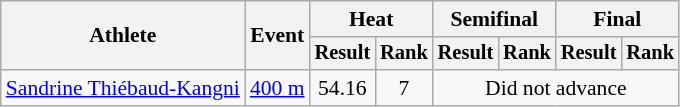<table class=wikitable style="font-size:90%">
<tr>
<th rowspan="2">Athlete</th>
<th rowspan="2">Event</th>
<th colspan="2">Heat</th>
<th colspan="2">Semifinal</th>
<th colspan="2">Final</th>
</tr>
<tr style="font-size:95%">
<th>Result</th>
<th>Rank</th>
<th>Result</th>
<th>Rank</th>
<th>Result</th>
<th>Rank</th>
</tr>
<tr align=center>
<td align=left><a href='#'>Sandrine Thiébaud-Kangni</a></td>
<td align=left><a href='#'>400 m</a></td>
<td>54.16</td>
<td>7</td>
<td colspan=4>Did not advance</td>
</tr>
</table>
